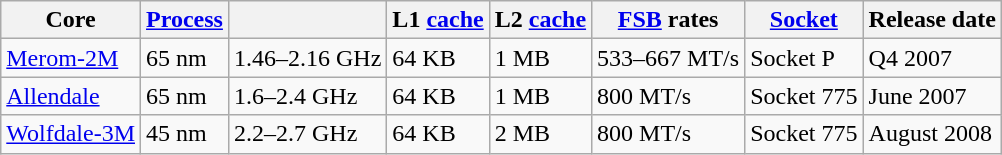<table class=wikitable>
<tr>
<th>Core</th>
<th><a href='#'>Process</a></th>
<th></th>
<th>L1 <a href='#'>cache</a></th>
<th>L2 <a href='#'>cache</a></th>
<th><a href='#'>FSB</a> rates</th>
<th><a href='#'>Socket</a></th>
<th>Release date</th>
</tr>
<tr>
<td><a href='#'>Merom-2M</a></td>
<td>65 nm</td>
<td>1.46–2.16 GHz</td>
<td>64 KB</td>
<td>1 MB</td>
<td>533–667 MT/s</td>
<td>Socket P</td>
<td>Q4 2007</td>
</tr>
<tr>
<td><a href='#'>Allendale</a></td>
<td>65 nm</td>
<td>1.6–2.4 GHz</td>
<td>64 KB</td>
<td>1 MB</td>
<td>800 MT/s</td>
<td>Socket 775</td>
<td>June 2007</td>
</tr>
<tr>
<td><a href='#'>Wolfdale-3M</a></td>
<td>45 nm</td>
<td>2.2–2.7 GHz</td>
<td>64 KB</td>
<td>2 MB</td>
<td>800 MT/s</td>
<td>Socket 775</td>
<td>August 2008</td>
</tr>
</table>
